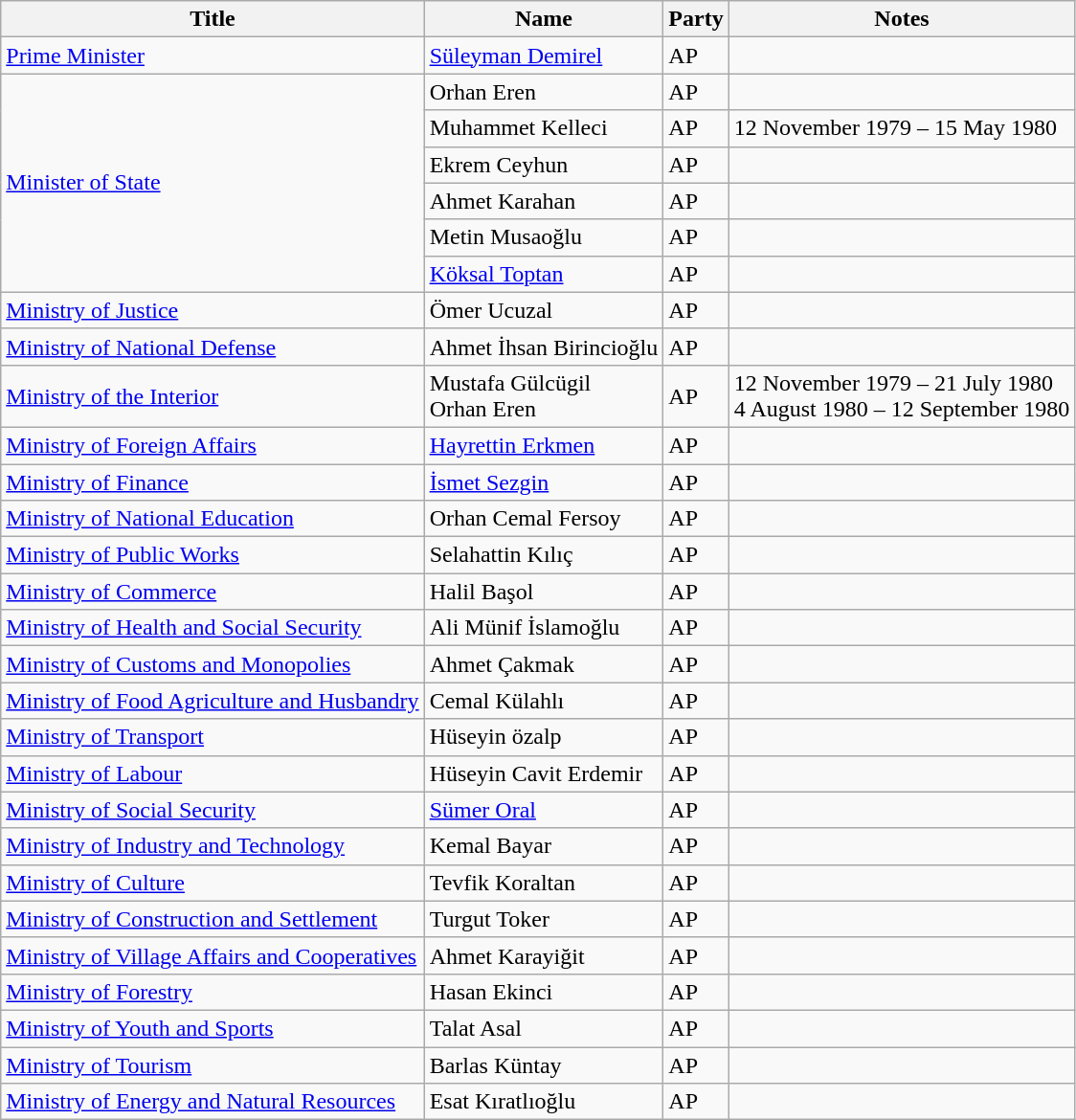<table class="wikitable">
<tr>
<th>Title</th>
<th>Name</th>
<th>Party</th>
<th>Notes</th>
</tr>
<tr>
<td><a href='#'>Prime Minister</a></td>
<td><a href='#'>Süleyman Demirel</a></td>
<td>AP</td>
<td></td>
</tr>
<tr>
<td rowspan="6"><a href='#'>Minister of State</a></td>
<td>Orhan Eren</td>
<td>AP</td>
<td></td>
</tr>
<tr>
<td>Muhammet Kelleci</td>
<td>AP</td>
<td>12 November 1979 – 15 May 1980</td>
</tr>
<tr>
<td>Ekrem Ceyhun</td>
<td>AP</td>
<td></td>
</tr>
<tr>
<td>Ahmet Karahan</td>
<td>AP</td>
<td></td>
</tr>
<tr>
<td>Metin Musaoğlu</td>
<td>AP</td>
<td></td>
</tr>
<tr>
<td><a href='#'>Köksal Toptan</a></td>
<td>AP</td>
<td></td>
</tr>
<tr>
<td><a href='#'>Ministry of Justice</a></td>
<td>Ömer Ucuzal</td>
<td>AP</td>
<td></td>
</tr>
<tr>
<td><a href='#'>Ministry of National Defense</a></td>
<td>Ahmet İhsan Birincioğlu</td>
<td>AP</td>
<td></td>
</tr>
<tr>
<td><a href='#'>Ministry of the Interior</a></td>
<td>Mustafa Gülcügil<br>Orhan Eren</td>
<td>AP</td>
<td>12 November 1979 – 21 July 1980<br>4 August 1980 – 12 September 1980</td>
</tr>
<tr>
<td><a href='#'>Ministry of Foreign Affairs</a></td>
<td><a href='#'>Hayrettin Erkmen</a></td>
<td>AP</td>
<td></td>
</tr>
<tr>
<td><a href='#'>Ministry of Finance</a></td>
<td><a href='#'>İsmet Sezgin</a></td>
<td>AP</td>
<td></td>
</tr>
<tr>
<td><a href='#'>Ministry of National Education</a></td>
<td>Orhan Cemal Fersoy</td>
<td>AP</td>
<td></td>
</tr>
<tr>
<td><a href='#'>Ministry of Public Works</a></td>
<td>Selahattin Kılıç</td>
<td>AP</td>
<td></td>
</tr>
<tr>
<td><a href='#'>Ministry of Commerce</a></td>
<td>Halil Başol</td>
<td>AP</td>
<td></td>
</tr>
<tr>
<td><a href='#'>Ministry of Health and Social Security</a></td>
<td>Ali Münif İslamoğlu</td>
<td>AP</td>
<td></td>
</tr>
<tr>
<td><a href='#'>Ministry of Customs and Monopolies</a></td>
<td>Ahmet Çakmak</td>
<td>AP</td>
<td></td>
</tr>
<tr>
<td><a href='#'>Ministry of Food Agriculture and Husbandry</a></td>
<td>Cemal Külahlı</td>
<td>AP</td>
<td></td>
</tr>
<tr>
<td><a href='#'>Ministry of Transport</a></td>
<td>Hüseyin özalp</td>
<td>AP</td>
<td></td>
</tr>
<tr>
<td><a href='#'>Ministry of Labour</a></td>
<td>Hüseyin Cavit Erdemir</td>
<td>AP</td>
<td></td>
</tr>
<tr>
<td><a href='#'>Ministry of Social Security</a></td>
<td><a href='#'>Sümer Oral</a></td>
<td>AP</td>
<td></td>
</tr>
<tr>
<td><a href='#'>Ministry of Industry and Technology</a></td>
<td>Kemal Bayar</td>
<td>AP</td>
<td></td>
</tr>
<tr>
<td><a href='#'>Ministry of Culture</a></td>
<td>Tevfik Koraltan</td>
<td>AP</td>
<td></td>
</tr>
<tr>
<td><a href='#'>Ministry of Construction and Settlement</a></td>
<td>Turgut Toker</td>
<td>AP</td>
<td></td>
</tr>
<tr>
<td><a href='#'>Ministry of Village Affairs and Cooperatives</a></td>
<td>Ahmet Karayiğit</td>
<td>AP</td>
<td></td>
</tr>
<tr>
<td><a href='#'>Ministry of Forestry</a></td>
<td>Hasan Ekinci</td>
<td>AP</td>
<td></td>
</tr>
<tr>
<td><a href='#'>Ministry of Youth and Sports</a></td>
<td>Talat Asal</td>
<td>AP</td>
<td></td>
</tr>
<tr>
<td><a href='#'>Ministry of Tourism</a></td>
<td>Barlas Küntay</td>
<td>AP</td>
<td></td>
</tr>
<tr>
<td><a href='#'>Ministry of Energy and Natural Resources</a></td>
<td>Esat Kıratlıoğlu</td>
<td>AP</td>
<td></td>
</tr>
</table>
